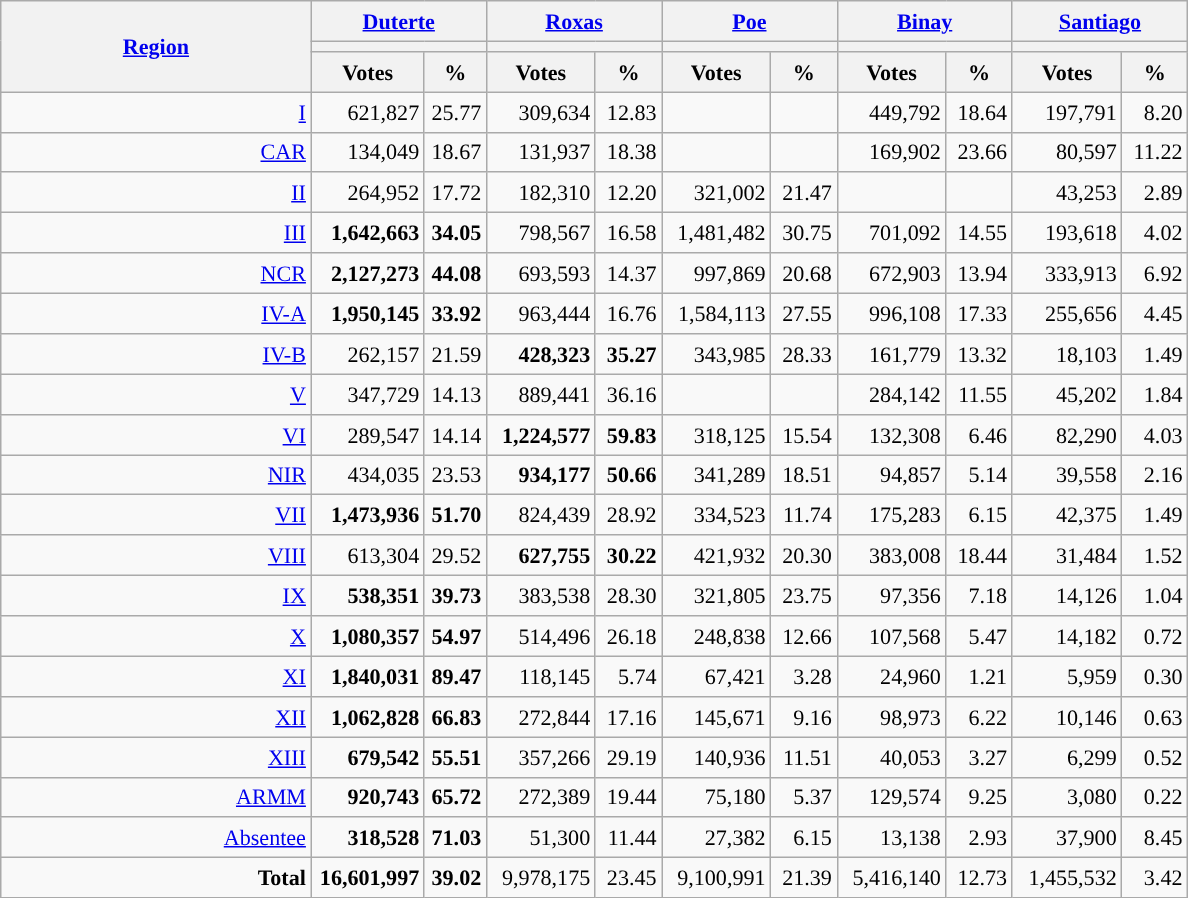<table class="wikitable collapsible collapsed" style="text-align:right; font-size:92%; line-height:20px;">
<tr>
<th width="200" rowspan="3"><a href='#'>Region</a></th>
<th width="110" colspan="2"><a href='#'>Duterte</a></th>
<th width="110" colspan="2"><a href='#'>Roxas</a></th>
<th width="110" colspan="2"><a href='#'>Poe</a></th>
<th width="110" colspan="2"><a href='#'>Binay</a></th>
<th width="110" colspan="2"><a href='#'>Santiago</a></th>
</tr>
<tr>
<th colspan="2" style="background:"></th>
<th colspan="2" style="background:"></th>
<th colspan="2" style="background:"></th>
<th colspan="2" style="background:"></th>
<th colspan="2" style="background:"></th>
</tr>
<tr>
<th>Votes</th>
<th>%</th>
<th>Votes</th>
<th>%</th>
<th>Votes</th>
<th>%</th>
<th>Votes</th>
<th>%</th>
<th>Votes</th>
<th>%</th>
</tr>
<tr>
<td><a href='#'>I</a></td>
<td>621,827</td>
<td>25.77</td>
<td>309,634</td>
<td>12.83</td>
<td> <strong></strong></td>
<td> <strong></strong></td>
<td>449,792</td>
<td>18.64</td>
<td>197,791</td>
<td>8.20</td>
</tr>
<tr>
<td><a href='#'>CAR</a></td>
<td>134,049</td>
<td>18.67</td>
<td>131,937</td>
<td>18.38</td>
<td> <strong></strong></td>
<td> <strong></strong></td>
<td>169,902</td>
<td>23.66</td>
<td>80,597</td>
<td>11.22</td>
</tr>
<tr>
<td><a href='#'>II</a></td>
<td>264,952</td>
<td>17.72</td>
<td>182,310</td>
<td>12.20</td>
<td>321,002</td>
<td>21.47</td>
<td> <strong></strong></td>
<td> <strong></strong></td>
<td>43,253</td>
<td>2.89</td>
</tr>
<tr>
<td><a href='#'>III</a></td>
<td> <strong>1,642,663</strong></td>
<td> <strong>34.05</strong></td>
<td>798,567</td>
<td>16.58</td>
<td>1,481,482</td>
<td>30.75</td>
<td>701,092</td>
<td>14.55</td>
<td>193,618</td>
<td>4.02</td>
</tr>
<tr>
<td><a href='#'>NCR</a></td>
<td> <strong>2,127,273</strong></td>
<td> <strong>44.08</strong></td>
<td>693,593</td>
<td>14.37</td>
<td>997,869</td>
<td>20.68</td>
<td>672,903</td>
<td>13.94</td>
<td>333,913</td>
<td>6.92</td>
</tr>
<tr>
<td><a href='#'>IV-A</a></td>
<td> <strong>1,950,145</strong></td>
<td> <strong>33.92</strong></td>
<td>963,444</td>
<td>16.76</td>
<td>1,584,113</td>
<td>27.55</td>
<td>996,108</td>
<td>17.33</td>
<td>255,656</td>
<td>4.45</td>
</tr>
<tr>
<td><a href='#'>IV-B</a></td>
<td>262,157</td>
<td>21.59</td>
<td> <strong>428,323</strong></td>
<td> <strong>35.27</strong></td>
<td>343,985</td>
<td>28.33</td>
<td>161,779</td>
<td>13.32</td>
<td>18,103</td>
<td>1.49</td>
</tr>
<tr>
<td><a href='#'>V</a></td>
<td>347,729</td>
<td>14.13</td>
<td>889,441</td>
<td>36.16</td>
<td> <strong></strong></td>
<td> <strong></strong></td>
<td>284,142</td>
<td>11.55</td>
<td>45,202</td>
<td>1.84</td>
</tr>
<tr>
<td><a href='#'>VI</a></td>
<td>289,547</td>
<td>14.14</td>
<td> <strong>1,224,577</strong></td>
<td><strong> 59.83</strong></td>
<td>318,125</td>
<td>15.54</td>
<td>132,308</td>
<td>6.46</td>
<td>82,290</td>
<td>4.03</td>
</tr>
<tr>
<td><a href='#'>NIR</a></td>
<td>434,035</td>
<td>23.53</td>
<td> <strong>934,177</strong></td>
<td> <strong>50.66</strong></td>
<td>341,289</td>
<td>18.51</td>
<td>94,857</td>
<td>5.14</td>
<td>39,558</td>
<td>2.16</td>
</tr>
<tr>
<td><a href='#'>VII</a></td>
<td> <strong>1,473,936</strong></td>
<td> <strong>51.70</strong></td>
<td>824,439</td>
<td>28.92</td>
<td>334,523</td>
<td>11.74</td>
<td>175,283</td>
<td>6.15</td>
<td>42,375</td>
<td>1.49</td>
</tr>
<tr>
<td><a href='#'>VIII</a></td>
<td>613,304</td>
<td>29.52</td>
<td> <strong>627,755</strong></td>
<td> <strong>30.22</strong></td>
<td>421,932</td>
<td>20.30</td>
<td>383,008</td>
<td>18.44</td>
<td>31,484</td>
<td>1.52</td>
</tr>
<tr>
<td><a href='#'>IX</a></td>
<td> <strong>538,351</strong></td>
<td> <strong>39.73</strong></td>
<td>383,538</td>
<td>28.30</td>
<td>321,805</td>
<td>23.75</td>
<td>97,356</td>
<td>7.18</td>
<td>14,126</td>
<td>1.04</td>
</tr>
<tr>
<td><a href='#'>X</a></td>
<td> <strong>1,080,357</strong></td>
<td> <strong>54.97</strong></td>
<td>514,496</td>
<td>26.18</td>
<td>248,838</td>
<td>12.66</td>
<td>107,568</td>
<td>5.47</td>
<td>14,182</td>
<td>0.72</td>
</tr>
<tr>
<td><a href='#'>XI</a></td>
<td> <strong>1,840,031</strong></td>
<td> <strong>89.47</strong></td>
<td>118,145</td>
<td>5.74</td>
<td>67,421</td>
<td>3.28</td>
<td>24,960</td>
<td>1.21</td>
<td>5,959</td>
<td>0.30</td>
</tr>
<tr>
<td><a href='#'>XII</a></td>
<td> <strong>1,062,828</strong></td>
<td> <strong>66.83</strong></td>
<td>272,844</td>
<td>17.16</td>
<td>145,671</td>
<td>9.16</td>
<td>98,973</td>
<td>6.22</td>
<td>10,146</td>
<td>0.63</td>
</tr>
<tr>
<td><a href='#'>XIII</a></td>
<td> <strong>679,542</strong></td>
<td> <strong>55.51</strong></td>
<td>357,266</td>
<td>29.19</td>
<td>140,936</td>
<td>11.51</td>
<td>40,053</td>
<td>3.27</td>
<td>6,299</td>
<td>0.52</td>
</tr>
<tr>
<td><a href='#'>ARMM</a></td>
<td> <strong>920,743</strong></td>
<td> <strong>65.72</strong></td>
<td>272,389</td>
<td>19.44</td>
<td>75,180</td>
<td>5.37</td>
<td>129,574</td>
<td>9.25</td>
<td>3,080</td>
<td>0.22</td>
</tr>
<tr>
<td><a href='#'>Absentee</a></td>
<td><strong>318,528</strong></td>
<td><strong>71.03</strong></td>
<td>51,300</td>
<td>11.44</td>
<td>27,382</td>
<td>6.15</td>
<td>13,138</td>
<td>2.93</td>
<td>37,900</td>
<td>8.45</td>
</tr>
<tr>
<td><strong>Total</strong></td>
<td><strong>16,601,997</strong></td>
<td><strong>39.02</strong></td>
<td>9,978,175</td>
<td>23.45</td>
<td>9,100,991</td>
<td>21.39</td>
<td>5,416,140</td>
<td>12.73</td>
<td>1,455,532</td>
<td>3.42</td>
</tr>
</table>
